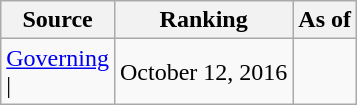<table class="wikitable" style="text-align:center">
<tr>
<th>Source</th>
<th>Ranking</th>
<th>As of</th>
</tr>
<tr>
<td align=left><a href='#'>Governing</a><br>| </td>
<td>October 12, 2016</td>
</tr>
</table>
